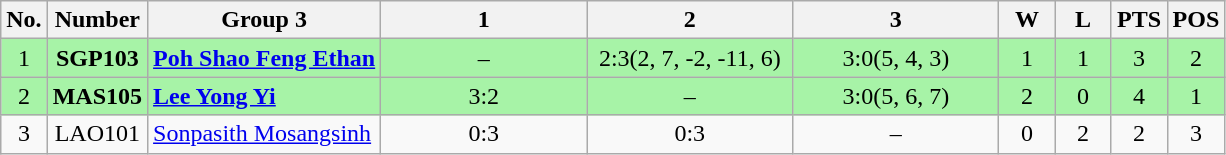<table class=wikitable style="text-align:center;">
<tr>
<th>No.</th>
<th>Number</th>
<th>Group 3</th>
<th width=130>1</th>
<th width=130>2</th>
<th width=130>3</th>
<th width=30>W</th>
<th width=30>L</th>
<th width=30>PTS</th>
<th width=30>POS</th>
</tr>
<tr bgcolor=#a7f3a7>
<td>1</td>
<td><strong>SGP103</strong></td>
<td style="text-align:left;"> <strong><a href='#'>Poh Shao Feng Ethan</a></strong></td>
<td>–</td>
<td>2:3(2, 7, -2, -11, 6)</td>
<td>3:0(5, 4, 3)</td>
<td>1</td>
<td>1</td>
<td>3</td>
<td>2</td>
</tr>
<tr bgcolor=#a7f3a7>
<td>2</td>
<td><strong>MAS105</strong></td>
<td style="text-align:left;"> <strong><a href='#'>Lee Yong Yi</a></strong></td>
<td>3:2</td>
<td>–</td>
<td>3:0(5, 6, 7)</td>
<td>2</td>
<td>0</td>
<td>4</td>
<td>1</td>
</tr>
<tr>
<td>3</td>
<td>LAO101</td>
<td style="text-align:left;"> <a href='#'>Sonpasith Mosangsinh</a></td>
<td>0:3</td>
<td>0:3</td>
<td>–</td>
<td>0</td>
<td>2</td>
<td>2</td>
<td>3</td>
</tr>
</table>
